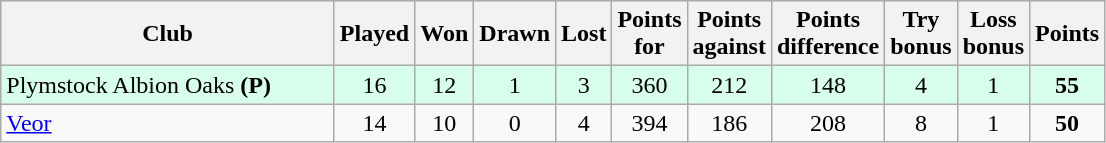<table class="wikitable" style="text-align:center">
<tr>
<th bgcolor="#efefef" width="215">Club</th>
<th bgcolor="#efefef" width="20">Played</th>
<th bgcolor="#efefef" width="20">Won</th>
<th bgcolor="#efefef" width="20">Drawn</th>
<th bgcolor="#efefef" width="20">Lost</th>
<th bgcolor="#efefef" width="20">Points for</th>
<th bgcolor="#efefef" width="20">Points against</th>
<th bgcolor="#efefef" width="20">Points difference</th>
<th bgcolor="#efefef" width="20">Try bonus</th>
<th bgcolor="#efefef" width="20">Loss bonus</th>
<th bgcolor="#efefef" width="20">Points</th>
</tr>
<tr |- bgcolor=#d8ffeb align=center>
<td style="text-align:left;">Plymstock Albion Oaks <strong>(P)</strong></td>
<td>16</td>
<td>12</td>
<td>1</td>
<td>3</td>
<td>360</td>
<td>212</td>
<td>148</td>
<td>4</td>
<td>1</td>
<td><strong>55</strong></td>
</tr>
<tr>
<td style="text-align:left;"><a href='#'>Veor</a></td>
<td>14</td>
<td>10</td>
<td>0</td>
<td>4</td>
<td>394</td>
<td>186</td>
<td>208</td>
<td>8</td>
<td>1</td>
<td><strong>50</strong></td>
</tr>
</table>
